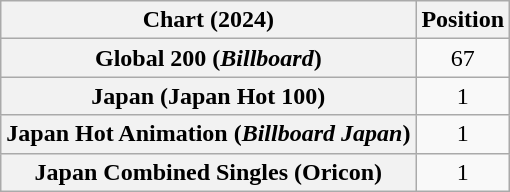<table class="wikitable sortable plainrowheaders" style="text-align:center">
<tr>
<th scope="col">Chart (2024)</th>
<th scope="col">Position</th>
</tr>
<tr>
<th scope="row">Global 200 (<em>Billboard</em>)</th>
<td>67</td>
</tr>
<tr>
<th scope="row">Japan (Japan Hot 100)</th>
<td>1</td>
</tr>
<tr>
<th scope="row">Japan Hot Animation (<em>Billboard Japan</em>)</th>
<td>1</td>
</tr>
<tr>
<th scope="row">Japan Combined Singles (Oricon)</th>
<td>1</td>
</tr>
</table>
